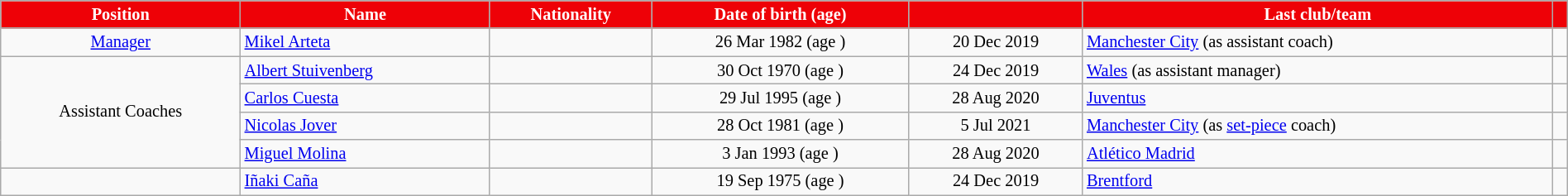<table class="wikitable sortable" style="text-align:center; font-size:85%; width:100%;">
<tr>
<th style="background-color:#ee0107; color:#ffffff;">Position</th>
<th style="background-color:#ee0107; color:#ffffff;">Name</th>
<th style="background-color:#ee0107; color:#ffffff;">Nationality</th>
<th style="background-color:#ee0107; color:#ffffff;">Date of birth (age)</th>
<th style="background-color:#ee0107; color:#ffffff;"></th>
<th style="background-color:#ee0107; color:#ffffff;">Last club/team</th>
<th style="background-color:#ee0107; color:#ffffff;" class="unsortable"></th>
</tr>
<tr>
<td><a href='#'>Manager</a></td>
<td style="text-align:left;" data-sort-value="Ar"><a href='#'>Mikel Arteta</a></td>
<td style="text-align:left;"></td>
<td data-sort-value="4">26 Mar 1982 (age )</td>
<td data-sort-value="1">20 Dec 2019</td>
<td style="text-align:left;"> <a href='#'>Manchester City</a> (as assistant coach)</td>
<td></td>
</tr>
<tr>
<td rowspan="4">Assistant Coaches</td>
<td style="text-align:left;" data-sort-value="St"><a href='#'>Albert Stuivenberg</a></td>
<td style="text-align:left;"></td>
<td data-sort-value="1">30 Oct 1970 (age )</td>
<td data-sort-value="2">24 Dec 2019</td>
<td style="text-align:left;"> <a href='#'>Wales</a> (as assistant manager)</td>
<td></td>
</tr>
<tr>
<td style="text-align:left;" data-sort-value="Cu"><a href='#'>Carlos Cuesta</a></td>
<td style="text-align:left;"></td>
<td data-sort-value="6">29 Jul 1995 (age )</td>
<td data-sort-value="3">28 Aug 2020</td>
<td style="text-align:left;"> <a href='#'>Juventus</a></td>
<td></td>
</tr>
<tr>
<td style="text-align:left;" data-sort-value="Jo"><a href='#'>Nicolas Jover</a></td>
<td style="text-align:left;"></td>
<td data-sort-value="3">28 Oct 1981 (age )</td>
<td data-sort-value="4">5 Jul 2021</td>
<td style="text-align:left;"> <a href='#'>Manchester City</a> (as <a href='#'>set-piece</a> coach)</td>
<td></td>
</tr>
<tr>
<td style="text-align:left;" data-sort-value="Mo"><a href='#'>Miguel Molina</a></td>
<td style="text-align:left;"></td>
<td data-sort-value="5">3 Jan 1993 (age )</td>
<td data-sort-value="3">28 Aug 2020</td>
<td style="text-align:left;"> <a href='#'>Atlético Madrid</a></td>
<td></td>
</tr>
<tr>
<td></td>
<td style="text-align:left;" data-sort-value="Ca"><a href='#'>Iñaki Caña</a></td>
<td style="text-align:left;"></td>
<td data-sort-value="2">19 Sep 1975 (age )</td>
<td data-sort-value="2">24 Dec 2019</td>
<td style="text-align:left;"> <a href='#'>Brentford</a></td>
<td></td>
</tr>
</table>
